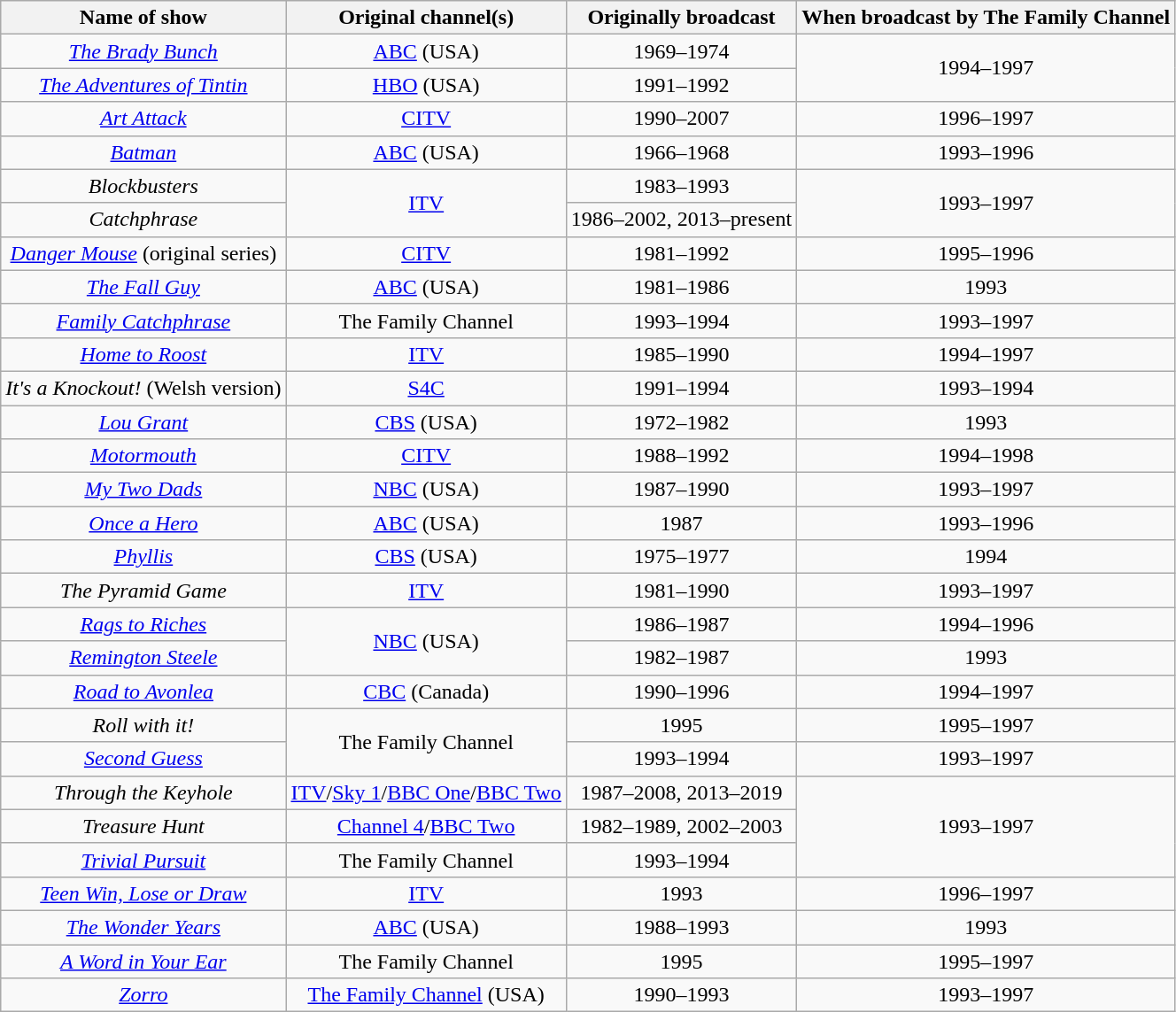<table class="wikitable sortable" style="font-size:100%; text-align:center">
<tr>
<th>Name of show</th>
<th>Original channel(s)</th>
<th>Originally broadcast</th>
<th>When broadcast by The Family Channel</th>
</tr>
<tr>
<td><em><a href='#'>The Brady Bunch</a></em></td>
<td><a href='#'>ABC</a> (USA)</td>
<td>1969–1974</td>
<td rowspan="2">1994–1997</td>
</tr>
<tr>
<td><em><a href='#'>The Adventures of Tintin</a></em></td>
<td><a href='#'>HBO</a> (USA)</td>
<td>1991–1992</td>
</tr>
<tr>
<td><em><a href='#'>Art Attack</a></em></td>
<td><a href='#'>CITV</a></td>
<td>1990–2007</td>
<td>1996–1997</td>
</tr>
<tr>
<td><em><a href='#'>Batman</a></em></td>
<td><a href='#'>ABC</a> (USA)</td>
<td>1966–1968</td>
<td>1993–1996</td>
</tr>
<tr>
<td><em>Blockbusters</em></td>
<td rowspan="2"><a href='#'>ITV</a></td>
<td>1983–1993</td>
<td rowspan="2">1993–1997</td>
</tr>
<tr>
<td><em>Catchphrase</em></td>
<td>1986–2002, 2013–present</td>
</tr>
<tr>
<td><em><a href='#'>Danger Mouse</a></em> (original series)</td>
<td><a href='#'>CITV</a></td>
<td>1981–1992</td>
<td>1995–1996</td>
</tr>
<tr>
<td><em><a href='#'>The Fall Guy</a></em></td>
<td><a href='#'>ABC</a> (USA)</td>
<td>1981–1986</td>
<td>1993</td>
</tr>
<tr>
<td><em><a href='#'>Family Catchphrase</a></em></td>
<td>The Family Channel</td>
<td>1993–1994</td>
<td>1993–1997</td>
</tr>
<tr>
<td><em><a href='#'>Home to Roost</a></em></td>
<td><a href='#'>ITV</a></td>
<td>1985–1990</td>
<td>1994–1997</td>
</tr>
<tr>
<td><em>It's a Knockout!</em> (Welsh version)</td>
<td><a href='#'>S4C</a></td>
<td>1991–1994</td>
<td>1993–1994</td>
</tr>
<tr>
<td><em><a href='#'>Lou Grant</a></em></td>
<td><a href='#'>CBS</a> (USA)</td>
<td>1972–1982</td>
<td>1993</td>
</tr>
<tr>
<td><em><a href='#'>Motormouth</a></em></td>
<td><a href='#'>CITV</a></td>
<td>1988–1992</td>
<td>1994–1998</td>
</tr>
<tr>
<td><em><a href='#'>My Two Dads</a></em></td>
<td><a href='#'>NBC</a> (USA)</td>
<td>1987–1990</td>
<td>1993–1997</td>
</tr>
<tr>
<td><em><a href='#'>Once a Hero</a></em></td>
<td><a href='#'>ABC</a> (USA)</td>
<td>1987</td>
<td>1993–1996</td>
</tr>
<tr>
<td><em><a href='#'>Phyllis</a></em></td>
<td><a href='#'>CBS</a> (USA)</td>
<td>1975–1977</td>
<td>1994</td>
</tr>
<tr>
<td><em>The Pyramid Game</em></td>
<td><a href='#'>ITV</a></td>
<td>1981–1990</td>
<td>1993–1997</td>
</tr>
<tr>
<td><em><a href='#'>Rags to Riches</a></em></td>
<td rowspan="2"><a href='#'>NBC</a> (USA)</td>
<td>1986–1987</td>
<td>1994–1996</td>
</tr>
<tr>
<td><em><a href='#'>Remington Steele</a></em></td>
<td>1982–1987</td>
<td>1993</td>
</tr>
<tr>
<td><em><a href='#'>Road to Avonlea</a></em></td>
<td><a href='#'>CBC</a> (Canada)</td>
<td>1990–1996</td>
<td>1994–1997</td>
</tr>
<tr>
<td><em>Roll with it!</em></td>
<td rowspan="2">The Family Channel</td>
<td>1995</td>
<td>1995–1997</td>
</tr>
<tr>
<td><em><a href='#'>Second Guess</a></em></td>
<td>1993–1994</td>
<td>1993–1997</td>
</tr>
<tr>
<td><em>Through the Keyhole</em></td>
<td><a href='#'>ITV</a>/<a href='#'>Sky 1</a>/<a href='#'>BBC One</a>/<a href='#'>BBC Two</a></td>
<td>1987–2008, 2013–2019</td>
<td rowspan="3">1993–1997</td>
</tr>
<tr>
<td><em>Treasure Hunt</em></td>
<td><a href='#'>Channel 4</a>/<a href='#'>BBC Two</a></td>
<td>1982–1989, 2002–2003</td>
</tr>
<tr>
<td><em><a href='#'>Trivial Pursuit</a></em></td>
<td>The Family Channel</td>
<td>1993–1994</td>
</tr>
<tr>
<td><em><a href='#'>Teen Win, Lose or Draw</a></em></td>
<td><a href='#'>ITV</a></td>
<td>1993</td>
<td>1996–1997</td>
</tr>
<tr>
<td><em><a href='#'>The Wonder Years</a></em></td>
<td><a href='#'>ABC</a> (USA)</td>
<td>1988–1993</td>
<td>1993</td>
</tr>
<tr>
<td><em><a href='#'>A Word in Your Ear</a></em></td>
<td>The Family Channel</td>
<td>1995</td>
<td>1995–1997</td>
</tr>
<tr>
<td><em><a href='#'>Zorro</a></em></td>
<td><a href='#'>The Family Channel</a> (USA)</td>
<td>1990–1993</td>
<td>1993–1997</td>
</tr>
</table>
